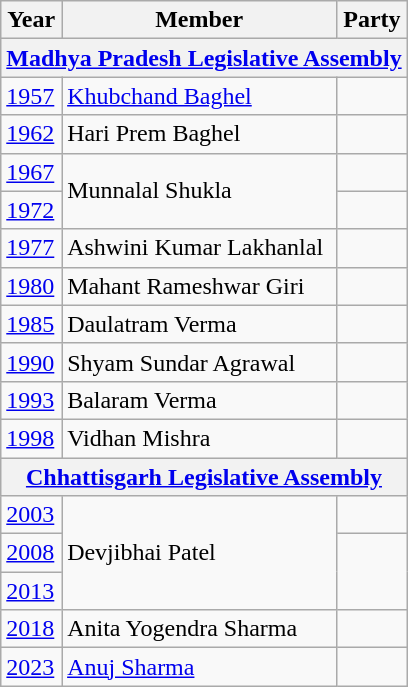<table class="wikitable sortable">
<tr>
<th>Year</th>
<th>Member</th>
<th colspan="2">Party</th>
</tr>
<tr>
<th colspan=4><a href='#'>Madhya Pradesh Legislative Assembly</a></th>
</tr>
<tr>
<td><a href='#'>1957</a></td>
<td><a href='#'>Khubchand Baghel</a></td>
<td></td>
</tr>
<tr>
<td><a href='#'>1962</a></td>
<td>Hari Prem Baghel</td>
</tr>
<tr>
<td><a href='#'>1967</a></td>
<td rowspan="2">Munnalal Shukla</td>
<td></td>
</tr>
<tr>
<td><a href='#'>1972</a></td>
</tr>
<tr>
<td><a href='#'>1977</a></td>
<td>Ashwini Kumar Lakhanlal</td>
<td></td>
</tr>
<tr>
<td><a href='#'>1980</a></td>
<td>Mahant Rameshwar Giri</td>
<td></td>
</tr>
<tr>
<td><a href='#'>1985</a></td>
<td>Daulatram Verma</td>
<td></td>
</tr>
<tr>
<td><a href='#'>1990</a></td>
<td>Shyam Sundar Agrawal</td>
<td></td>
</tr>
<tr>
<td><a href='#'>1993</a></td>
<td>Balaram Verma</td>
</tr>
<tr>
<td><a href='#'>1998</a></td>
<td>Vidhan Mishra</td>
<td></td>
</tr>
<tr>
<th colspan=4><a href='#'>Chhattisgarh Legislative Assembly</a></th>
</tr>
<tr>
<td><a href='#'>2003</a></td>
<td rowspan="3">Devjibhai Patel</td>
<td></td>
</tr>
<tr>
<td><a href='#'>2008</a></td>
</tr>
<tr>
<td><a href='#'>2013</a></td>
</tr>
<tr>
<td><a href='#'>2018</a></td>
<td>Anita Yogendra Sharma</td>
<td></td>
</tr>
<tr>
<td><a href='#'>2023</a></td>
<td><a href='#'>Anuj Sharma</a></td>
<td></td>
</tr>
</table>
